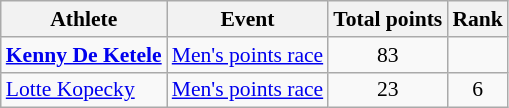<table class="wikitable" style="font-size:90%">
<tr>
<th>Athlete</th>
<th>Event</th>
<th>Total points</th>
<th>Rank</th>
</tr>
<tr align=center>
<td align=left><strong><a href='#'>Kenny De Ketele</a></strong></td>
<td align=left><a href='#'>Men's points race</a></td>
<td>83</td>
<td></td>
</tr>
<tr align=center>
<td align=left><a href='#'>Lotte Kopecky</a></td>
<td align=left><a href='#'>Men's points race</a></td>
<td>23</td>
<td>6</td>
</tr>
</table>
